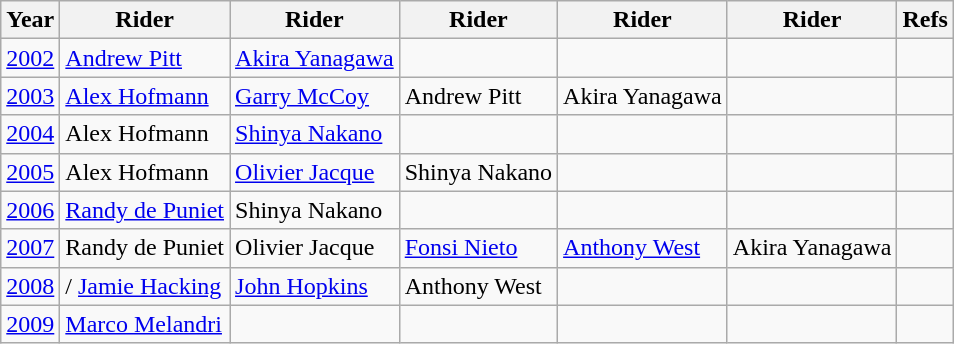<table class="wikitable sortable">
<tr>
<th>Year</th>
<th>Rider</th>
<th>Rider</th>
<th>Rider</th>
<th>Rider</th>
<th>Rider</th>
<th>Refs</th>
</tr>
<tr>
<td><a href='#'>2002</a></td>
<td> <a href='#'>Andrew Pitt</a></td>
<td> <a href='#'>Akira Yanagawa</a></td>
<td></td>
<td></td>
<td></td>
<td></td>
</tr>
<tr>
<td><a href='#'>2003</a></td>
<td> <a href='#'>Alex Hofmann</a></td>
<td> <a href='#'>Garry McCoy</a></td>
<td> Andrew Pitt</td>
<td> Akira Yanagawa</td>
<td></td>
<td></td>
</tr>
<tr>
<td><a href='#'>2004</a></td>
<td> Alex Hofmann</td>
<td> <a href='#'>Shinya Nakano</a></td>
<td></td>
<td></td>
<td></td>
<td></td>
</tr>
<tr>
<td><a href='#'>2005</a></td>
<td> Alex Hofmann</td>
<td> <a href='#'>Olivier Jacque</a></td>
<td> Shinya Nakano</td>
<td></td>
<td></td>
<td></td>
</tr>
<tr>
<td><a href='#'>2006</a></td>
<td> <a href='#'>Randy de Puniet</a></td>
<td> Shinya Nakano</td>
<td></td>
<td></td>
<td></td>
<td></td>
</tr>
<tr>
<td><a href='#'>2007</a></td>
<td> Randy de Puniet</td>
<td> Olivier Jacque</td>
<td> <a href='#'>Fonsi Nieto</a></td>
<td> <a href='#'>Anthony West</a></td>
<td> Akira Yanagawa</td>
<td></td>
</tr>
<tr>
<td><a href='#'>2008</a></td>
<td>/ <a href='#'>Jamie Hacking</a></td>
<td> <a href='#'>John Hopkins</a></td>
<td> Anthony West</td>
<td></td>
<td></td>
<td></td>
</tr>
<tr>
<td><a href='#'>2009</a></td>
<td> <a href='#'>Marco Melandri</a></td>
<td></td>
<td></td>
<td></td>
<td></td>
<td></td>
</tr>
</table>
